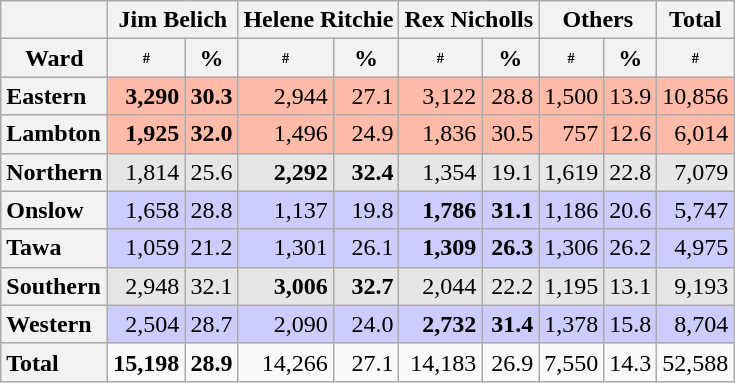<table class="wikitable sortable" style="text-align:right;">
<tr>
<th></th>
<th scope="col" align=center colspan=2>Jim Belich</th>
<th scope="col" align=center colspan=2>Helene Ritchie</th>
<th scope="col" align=center colspan=2>Rex Nicholls</th>
<th scope="col" align=center colspan=2>Others</th>
<th scope="col" align=center colspan=2>Total</th>
</tr>
<tr>
<th scope="col" align=center>Ward</th>
<th scope="col" style="text-align:center; font-size: 60%" data-sort-type="number">#</th>
<th scope="col" align=center data-sort-type="number">%</th>
<th scope="col" style="text-align:center; font-size: 60%" data-sort-type="number">#</th>
<th scope="col" align=center data-sort-type="number">%</th>
<th scope="col" style="text-align:center; font-size: 60%" data-sort-type="number">#</th>
<th scope="col" align=center data-sort-type="number">%</th>
<th scope="col" style="text-align:center; font-size: 60%" data-sort-type="number">#</th>
<th scope="col" align=center data-sort-type="number">%</th>
<th scope="col" style="text-align:center; font-size: 60%" data-sort-type="number">#</th>
</tr>
<tr bgcolor="#FFBAA8">
<th scope="row" style="text-align:left;">Eastern</th>
<td><strong>3,290</strong></td>
<td><strong>30.3</strong></td>
<td>2,944</td>
<td>27.1</td>
<td>3,122</td>
<td>28.8</td>
<td>1,500</td>
<td>13.9</td>
<td>10,856</td>
</tr>
<tr bgcolor="#FFBAA8">
<th scope="row" style="text-align:left;">Lambton</th>
<td><strong>1,925</strong></td>
<td><strong>32.0</strong></td>
<td>1,496</td>
<td>24.9</td>
<td>1,836</td>
<td>30.5</td>
<td>757</td>
<td>12.6</td>
<td>6,014</td>
</tr>
<tr bgcolor="#E6E6E6">
<th scope="row" style="text-align:left;">Northern</th>
<td>1,814</td>
<td>25.6</td>
<td><strong>2,292</strong></td>
<td><strong>32.4</strong></td>
<td>1,354</td>
<td>19.1</td>
<td>1,619</td>
<td>22.8</td>
<td>7,079</td>
</tr>
<tr bgcolor="#CCCCFF">
<th scope="row" style="text-align:left;">Onslow</th>
<td>1,658</td>
<td>28.8</td>
<td>1,137</td>
<td>19.8</td>
<td><strong>1,786</strong></td>
<td><strong>31.1</strong></td>
<td>1,186</td>
<td>20.6</td>
<td>5,747</td>
</tr>
<tr bgcolor="#CCCCFF">
<th scope="row" style="text-align:left;">Tawa</th>
<td>1,059</td>
<td>21.2</td>
<td>1,301</td>
<td>26.1</td>
<td><strong>1,309</strong></td>
<td><strong>26.3</strong></td>
<td>1,306</td>
<td>26.2</td>
<td>4,975</td>
</tr>
<tr bgcolor="#E6E6E6">
<th scope="row" style="text-align:left;">Southern</th>
<td>2,948</td>
<td>32.1</td>
<td><strong>3,006</strong></td>
<td><strong>32.7</strong></td>
<td>2,044</td>
<td>22.2</td>
<td>1,195</td>
<td>13.1</td>
<td>9,193</td>
</tr>
<tr bgcolor="#CCCCFF">
<th scope="row" style="text-align:left;">Western</th>
<td>2,504</td>
<td>28.7</td>
<td>2,090</td>
<td>24.0</td>
<td><strong>2,732</strong></td>
<td><strong>31.4</strong></td>
<td>1,378</td>
<td>15.8</td>
<td>8,704</td>
</tr>
<tr>
<th scope="row" style="text-align:left;" data-sort-value="Z">Total</th>
<td data-sort-value="Z"><strong>15,198</strong></td>
<td><strong>28.9</strong></td>
<td>14,266</td>
<td>27.1</td>
<td>14,183</td>
<td>26.9</td>
<td>7,550</td>
<td>14.3</td>
<td>52,588</td>
</tr>
</table>
